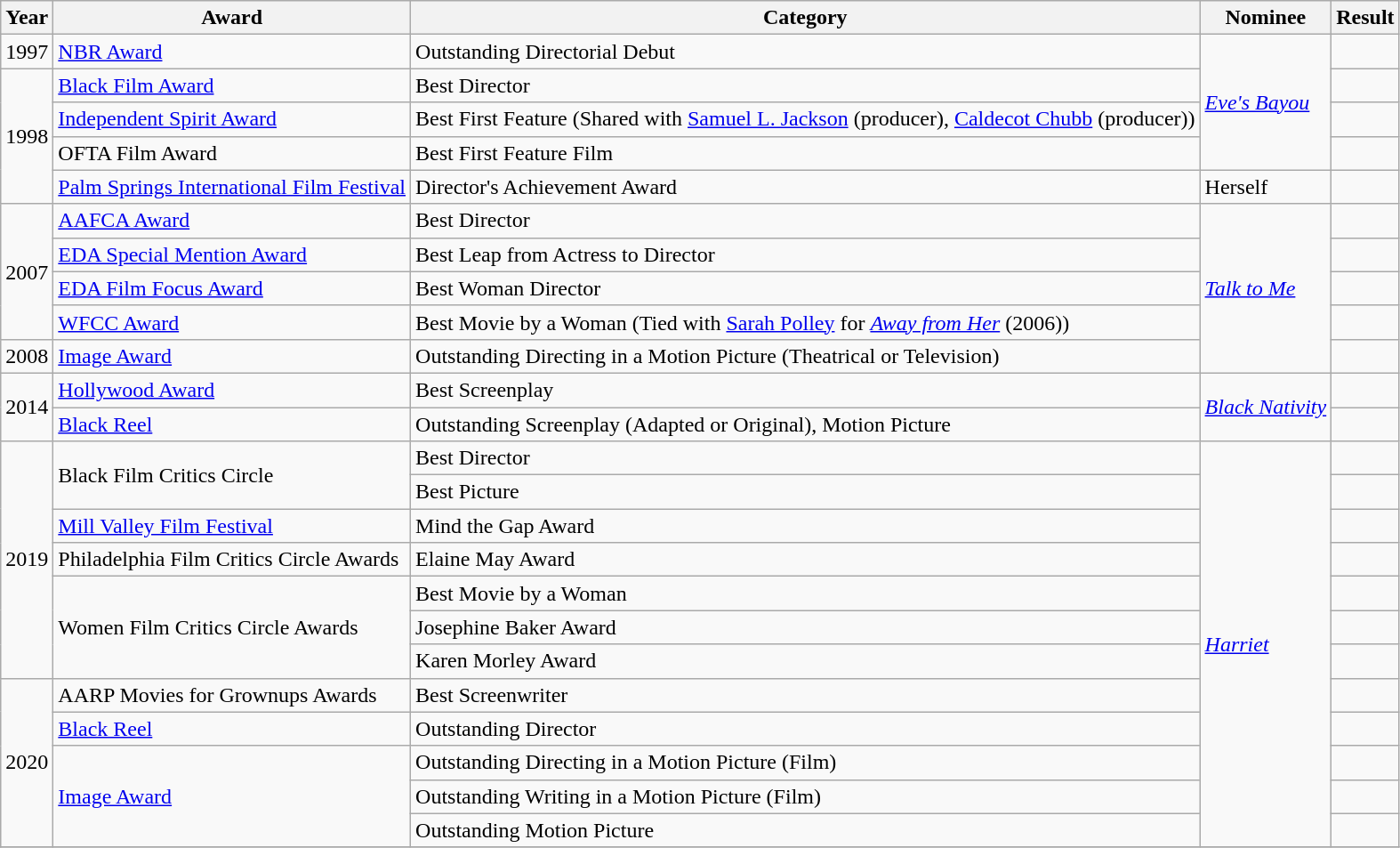<table class="wikitable">
<tr>
<th>Year</th>
<th>Award</th>
<th>Category</th>
<th>Nominee</th>
<th>Result</th>
</tr>
<tr>
<td>1997</td>
<td><a href='#'>NBR Award</a></td>
<td>Outstanding Directorial Debut</td>
<td rowspan=4><em><a href='#'>Eve's Bayou</a></em></td>
<td></td>
</tr>
<tr>
<td rowspan=4>1998</td>
<td><a href='#'>Black Film Award</a></td>
<td>Best Director</td>
<td></td>
</tr>
<tr>
<td><a href='#'>Independent Spirit Award</a></td>
<td>Best First Feature (Shared with <a href='#'>Samuel L. Jackson</a> (producer), <a href='#'>Caldecot Chubb</a> (producer))</td>
<td></td>
</tr>
<tr>
<td>OFTA Film Award</td>
<td>Best First Feature Film</td>
<td></td>
</tr>
<tr>
<td><a href='#'>Palm Springs International Film Festival</a></td>
<td>Director's Achievement Award</td>
<td>Herself</td>
<td></td>
</tr>
<tr>
<td rowspan=4>2007</td>
<td><a href='#'>AAFCA Award</a></td>
<td>Best Director</td>
<td rowspan=5><em><a href='#'>Talk to Me</a></em></td>
<td></td>
</tr>
<tr>
<td><a href='#'>EDA Special Mention Award</a></td>
<td>Best Leap from Actress to Director</td>
<td></td>
</tr>
<tr>
<td><a href='#'>EDA Film Focus Award</a></td>
<td>Best Woman Director</td>
<td></td>
</tr>
<tr>
<td><a href='#'>WFCC Award</a></td>
<td>Best Movie by a Woman (Tied with <a href='#'>Sarah Polley</a> for <em><a href='#'>Away from Her</a></em> (2006))</td>
<td></td>
</tr>
<tr>
<td>2008</td>
<td><a href='#'>Image Award</a></td>
<td>Outstanding Directing in a Motion Picture (Theatrical or Television)</td>
<td></td>
</tr>
<tr>
<td rowspan=2>2014</td>
<td><a href='#'>Hollywood Award</a></td>
<td>Best Screenplay</td>
<td rowspan=2><em><a href='#'>Black Nativity</a></em></td>
<td></td>
</tr>
<tr>
<td><a href='#'>Black Reel</a></td>
<td>Outstanding Screenplay (Adapted or Original), Motion Picture</td>
<td></td>
</tr>
<tr>
<td rowspan=7>2019</td>
<td rowspan=2>Black Film Critics Circle</td>
<td>Best Director</td>
<td rowspan=12><em><a href='#'>Harriet</a></em></td>
<td></td>
</tr>
<tr>
<td>Best Picture</td>
<td></td>
</tr>
<tr>
<td><a href='#'>Mill Valley Film Festival</a></td>
<td>Mind the Gap Award</td>
<td></td>
</tr>
<tr>
<td>Philadelphia Film Critics Circle Awards</td>
<td>Elaine May Award</td>
<td></td>
</tr>
<tr>
<td rowspan=3>Women Film Critics Circle Awards</td>
<td>Best Movie by a Woman</td>
<td></td>
</tr>
<tr>
<td>Josephine Baker Award</td>
<td></td>
</tr>
<tr>
<td>Karen Morley Award</td>
<td></td>
</tr>
<tr>
<td rowspan=5>2020</td>
<td>AARP Movies for Grownups Awards</td>
<td>Best Screenwriter</td>
<td></td>
</tr>
<tr>
<td><a href='#'>Black Reel</a></td>
<td>Outstanding Director</td>
<td></td>
</tr>
<tr>
<td rowspan=3><a href='#'>Image Award</a></td>
<td>Outstanding Directing in a Motion Picture (Film)</td>
<td></td>
</tr>
<tr>
<td>Outstanding Writing in a Motion Picture (Film)</td>
<td></td>
</tr>
<tr>
<td>Outstanding Motion Picture</td>
<td></td>
</tr>
<tr>
</tr>
</table>
